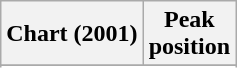<table class="wikitable sortable">
<tr>
<th align="left">Chart (2001)</th>
<th align="center">Peak<br>position</th>
</tr>
<tr>
</tr>
<tr>
</tr>
</table>
